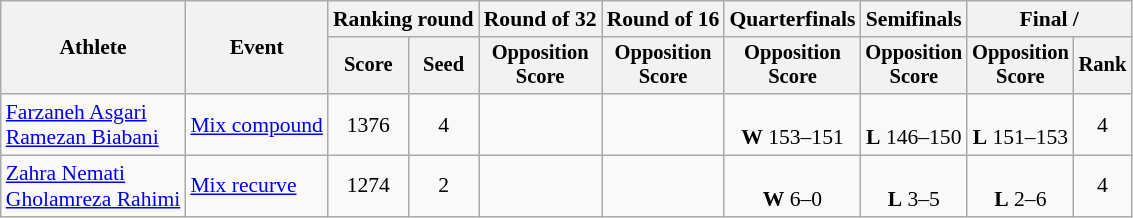<table class="wikitable" style="font-size:90%">
<tr>
<th rowspan=2>Athlete</th>
<th rowspan=2>Event</th>
<th colspan="2">Ranking round</th>
<th>Round of 32</th>
<th>Round of 16</th>
<th>Quarterfinals</th>
<th>Semifinals</th>
<th colspan="2">Final / </th>
</tr>
<tr style="font-size:95%">
<th>Score</th>
<th>Seed</th>
<th>Opposition<br>Score</th>
<th>Opposition<br>Score</th>
<th>Opposition<br>Score</th>
<th>Opposition<br>Score</th>
<th>Opposition<br>Score</th>
<th>Rank</th>
</tr>
<tr align=center>
<td align=left><a href='#'>Farzaneh Asgari</a><br><a href='#'>Ramezan Biabani</a></td>
<td align=left><a href='#'>Mix compound</a></td>
<td>1376</td>
<td>4</td>
<td></td>
<td></td>
<td align=center><br><strong>W</strong> 153–151</td>
<td align=center><br><strong>L</strong> 146–150</td>
<td align=center><br><strong>L</strong> 151–153</td>
<td>4</td>
</tr>
<tr align=center>
<td align=left><a href='#'>Zahra Nemati</a><br><a href='#'>Gholamreza Rahimi</a></td>
<td align=left><a href='#'>Mix recurve</a></td>
<td>1274</td>
<td>2</td>
<td></td>
<td></td>
<td align=center><br><strong>W</strong> 6–0</td>
<td align=center><br><strong>L</strong> 3–5</td>
<td align=center><br><strong>L</strong> 2–6</td>
<td>4</td>
</tr>
</table>
